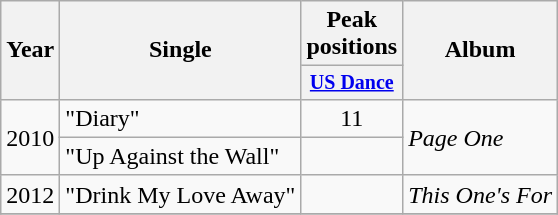<table class="wikitable" style="text-align:center;">
<tr>
<th rowspan="2">Year</th>
<th rowspan="2">Single</th>
<th>Peak positions</th>
<th rowspan="2">Album</th>
</tr>
<tr style="font-size:smaller;">
<th style="width:50px;"><a href='#'>US Dance</a><br></th>
</tr>
<tr>
<td rowspan=2>2010</td>
<td style="text-align:left;">"Diary"</td>
<td>11</td>
<td style="text-align:left;" rowspan=2><em>Page One</em></td>
</tr>
<tr>
<td style="text-align:left;">"Up Against the Wall"</td>
<td></td>
</tr>
<tr>
<td>2012</td>
<td style="text-align:left;">"Drink My Love Away"</td>
<td></td>
<td style="text-align:left;"><em>This One's For</em></td>
</tr>
<tr>
</tr>
</table>
